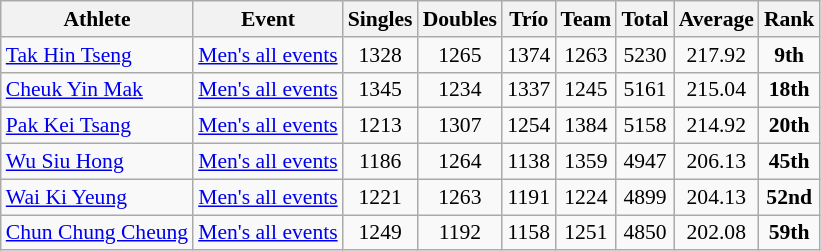<table class="wikitable" border="1" style="font-size:90%">
<tr>
<th>Athlete</th>
<th>Event</th>
<th>Singles</th>
<th>Doubles</th>
<th>Trío</th>
<th>Team</th>
<th>Total</th>
<th>Average</th>
<th>Rank</th>
</tr>
<tr>
<td><a href='#'>Tak Hin Tseng</a></td>
<td><a href='#'>Men's all events</a></td>
<td align=center>1328</td>
<td align=center>1265</td>
<td align=center>1374</td>
<td align=center>1263</td>
<td align=center>5230</td>
<td align=center>217.92</td>
<td align=center><strong>9th</strong></td>
</tr>
<tr>
<td><a href='#'>Cheuk Yin Mak</a></td>
<td><a href='#'>Men's all events</a></td>
<td align=center>1345</td>
<td align=center>1234</td>
<td align=center>1337</td>
<td align=center>1245</td>
<td align=center>5161</td>
<td align=center>215.04</td>
<td align=center><strong>18th</strong></td>
</tr>
<tr>
<td><a href='#'>Pak Kei Tsang</a></td>
<td><a href='#'>Men's all events</a></td>
<td align=center>1213</td>
<td align=center>1307</td>
<td align=center>1254</td>
<td align=center>1384</td>
<td align=center>5158</td>
<td align=center>214.92</td>
<td align=center><strong>20th</strong></td>
</tr>
<tr>
<td><a href='#'>Wu Siu Hong</a></td>
<td><a href='#'>Men's all events</a></td>
<td align=center>1186</td>
<td align=center>1264</td>
<td align=center>1138</td>
<td align=center>1359</td>
<td align=center>4947</td>
<td align=center>206.13</td>
<td align=center><strong>45th</strong></td>
</tr>
<tr>
<td><a href='#'>Wai Ki Yeung</a></td>
<td><a href='#'>Men's all events</a></td>
<td align=center>1221</td>
<td align=center>1263</td>
<td align=center>1191</td>
<td align=center>1224</td>
<td align=center>4899</td>
<td align=center>204.13</td>
<td align=center><strong>52nd</strong></td>
</tr>
<tr>
<td><a href='#'>Chun Chung Cheung</a></td>
<td><a href='#'>Men's all events</a></td>
<td align=center>1249</td>
<td align=center>1192</td>
<td align=center>1158</td>
<td align=center>1251</td>
<td align=center>4850</td>
<td align=center>202.08</td>
<td align=center><strong>59th</strong></td>
</tr>
</table>
